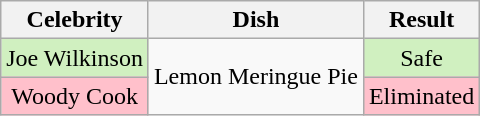<table class="wikitable" style="text-align:center;">
<tr>
<th>Celebrity</th>
<th>Dish</th>
<th>Result</th>
</tr>
<tr>
<td style="background:#d0f0c0;">Joe Wilkinson</td>
<td rowspan="2">Lemon Meringue Pie</td>
<td style="background:#d0f0c0;">Safe</td>
</tr>
<tr>
<td style="background:pink;">Woody Cook</td>
<td style="background:pink;">Eliminated</td>
</tr>
</table>
